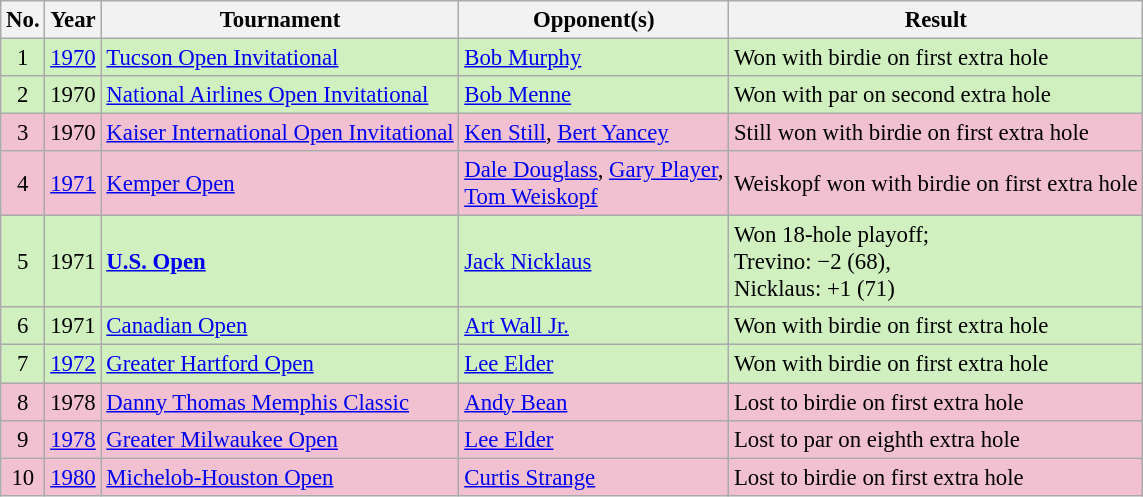<table class="wikitable" style="font-size:95%;">
<tr>
<th>No.</th>
<th>Year</th>
<th>Tournament</th>
<th>Opponent(s)</th>
<th>Result</th>
</tr>
<tr style="background:#D0F0C0;">
<td align=center>1</td>
<td><a href='#'>1970</a></td>
<td><a href='#'>Tucson Open Invitational</a></td>
<td> <a href='#'>Bob Murphy</a></td>
<td>Won with birdie on first extra hole</td>
</tr>
<tr style="background:#D0F0C0;">
<td align=center>2</td>
<td>1970</td>
<td><a href='#'>National Airlines Open Invitational</a></td>
<td> <a href='#'>Bob Menne</a></td>
<td>Won with par on second extra hole</td>
</tr>
<tr style="background:#F2C1D1;">
<td align=center>3</td>
<td>1970</td>
<td><a href='#'>Kaiser International Open Invitational</a></td>
<td> <a href='#'>Ken Still</a>,  <a href='#'>Bert Yancey</a></td>
<td>Still won with birdie on first extra hole</td>
</tr>
<tr style="background:#F2C1D1;">
<td align=center>4</td>
<td><a href='#'>1971</a></td>
<td><a href='#'>Kemper Open</a></td>
<td> <a href='#'>Dale Douglass</a>,  <a href='#'>Gary Player</a>,<br> <a href='#'>Tom Weiskopf</a></td>
<td>Weiskopf won with birdie on first extra hole</td>
</tr>
<tr style="background:#D0F0C0;">
<td align=center>5</td>
<td>1971</td>
<td><strong><a href='#'>U.S. Open</a></strong></td>
<td> <a href='#'>Jack Nicklaus</a></td>
<td>Won 18-hole playoff;<br>Trevino: −2 (68),<br>Nicklaus: +1 (71)</td>
</tr>
<tr style="background:#D0F0C0;">
<td align=center>6</td>
<td>1971</td>
<td><a href='#'>Canadian Open</a></td>
<td> <a href='#'>Art Wall Jr.</a></td>
<td>Won with birdie on first extra hole</td>
</tr>
<tr style="background:#D0F0C0;">
<td align=center>7</td>
<td><a href='#'>1972</a></td>
<td><a href='#'>Greater Hartford Open</a></td>
<td> <a href='#'>Lee Elder</a></td>
<td>Won with birdie on first extra hole</td>
</tr>
<tr style="background:#F2C1D1;">
<td align=center>8</td>
<td>1978</td>
<td><a href='#'>Danny Thomas Memphis Classic</a></td>
<td> <a href='#'>Andy Bean</a></td>
<td>Lost to birdie on first extra hole</td>
</tr>
<tr style="background:#F2C1D1;">
<td align=center>9</td>
<td><a href='#'>1978</a></td>
<td><a href='#'>Greater Milwaukee Open</a></td>
<td> <a href='#'>Lee Elder</a></td>
<td>Lost to par on eighth extra hole</td>
</tr>
<tr style="background:#F2C1D1;">
<td align=center>10</td>
<td><a href='#'>1980</a></td>
<td><a href='#'>Michelob-Houston Open</a></td>
<td> <a href='#'>Curtis Strange</a></td>
<td>Lost to birdie on first extra hole</td>
</tr>
</table>
